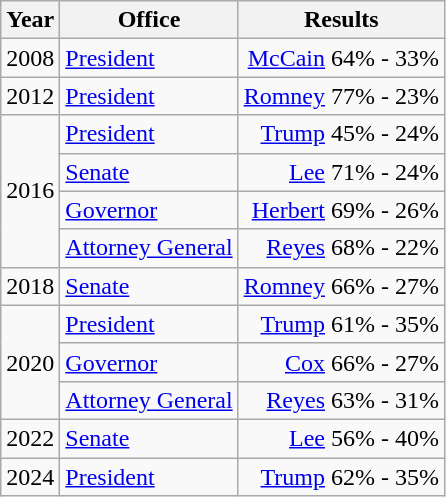<table class=wikitable>
<tr>
<th>Year</th>
<th>Office</th>
<th>Results</th>
</tr>
<tr>
<td>2008</td>
<td><a href='#'>President</a></td>
<td align="right" ><a href='#'>McCain</a> 64% - 33%</td>
</tr>
<tr>
<td>2012</td>
<td><a href='#'>President</a></td>
<td align="right" ><a href='#'>Romney</a> 77% - 23%</td>
</tr>
<tr>
<td rowspan=4>2016</td>
<td><a href='#'>President</a></td>
<td align="right" ><a href='#'>Trump</a> 45% - 24%</td>
</tr>
<tr>
<td><a href='#'>Senate</a></td>
<td align="right" ><a href='#'>Lee</a> 71% - 24%</td>
</tr>
<tr>
<td><a href='#'>Governor</a></td>
<td align="right" ><a href='#'>Herbert</a> 69% - 26%</td>
</tr>
<tr>
<td><a href='#'>Attorney General</a></td>
<td align="right" ><a href='#'>Reyes</a> 68% - 22%</td>
</tr>
<tr>
<td>2018</td>
<td><a href='#'>Senate</a></td>
<td align="right" ><a href='#'>Romney</a> 66% - 27%</td>
</tr>
<tr>
<td rowspan=3>2020</td>
<td><a href='#'>President</a></td>
<td align="right" ><a href='#'>Trump</a> 61% - 35%</td>
</tr>
<tr>
<td><a href='#'>Governor</a></td>
<td align="right" ><a href='#'>Cox</a> 66% - 27%</td>
</tr>
<tr>
<td><a href='#'>Attorney General</a></td>
<td align="right" ><a href='#'>Reyes</a> 63% - 31%</td>
</tr>
<tr>
<td>2022</td>
<td><a href='#'>Senate</a></td>
<td align="right" ><a href='#'>Lee</a> 56% - 40%</td>
</tr>
<tr>
<td>2024</td>
<td><a href='#'>President</a></td>
<td align="right" ><a href='#'>Trump</a> 62% - 35%</td>
</tr>
</table>
